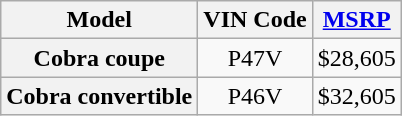<table class=wikitable>
<tr>
<th>Model</th>
<th>VIN Code</th>
<th><a href='#'>MSRP</a></th>
</tr>
<tr>
<th>Cobra coupe</th>
<td align=center>P47V</td>
<td align=left>$28,605</td>
</tr>
<tr>
<th>Cobra convertible</th>
<td align=center>P46V</td>
<td align=left>$32,605</td>
</tr>
</table>
